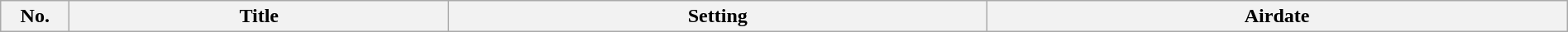<table class="wikitable plainrowheaders" style="width:100%; margin:auto;">
<tr>
<th scope="col" style="width:3em;">No.</th>
<th scope="col">Title</th>
<th scope="col">Setting</th>
<th scope="col">Airdate<br></th>
</tr>
</table>
